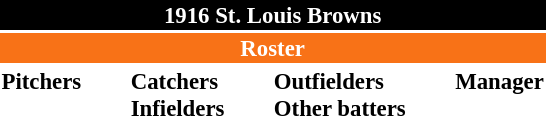<table class="toccolours" style="font-size: 95%;">
<tr>
<th colspan="10" style="background-color: black; color: white; text-align: center;">1916 St. Louis Browns</th>
</tr>
<tr>
<td colspan="10" style="background-color: #F87217; color: white; text-align: center;"><strong>Roster</strong></td>
</tr>
<tr>
<td valign="top"><strong>Pitchers</strong><br>









</td>
<td width="25px"></td>
<td valign="top"><strong>Catchers</strong><br>





<strong>Infielders</strong>







</td>
<td width="25px"></td>
<td valign="top"><strong>Outfielders</strong><br>




<strong>Other batters</strong>

</td>
<td width="25px"></td>
<td valign="top"><strong>Manager</strong><br></td>
</tr>
<tr>
</tr>
</table>
